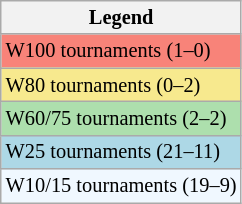<table class=wikitable style="font-size:85%">
<tr>
<th>Legend</th>
</tr>
<tr style="background:#f88379;">
<td>W100 tournaments (1–0)</td>
</tr>
<tr style="background:#f7e98e;">
<td>W80 tournaments (0–2)</td>
</tr>
<tr style="background:#addfad;">
<td>W60/75 tournaments (2–2)</td>
</tr>
<tr style="background:lightblue;">
<td>W25 tournaments (21–11)</td>
</tr>
<tr style="background:#f0f8ff;">
<td>W10/15 tournaments (19–9)</td>
</tr>
</table>
